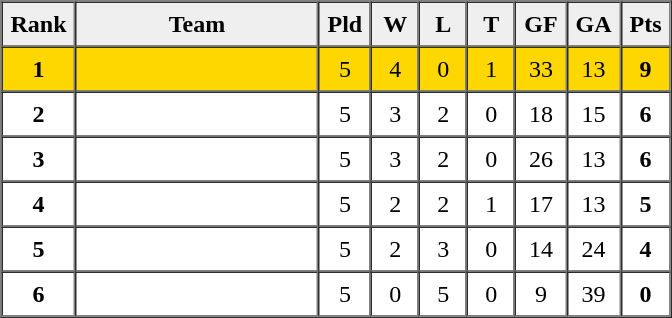<table border=1 cellpadding=5 cellspacing=0>
<tr>
<th bgcolor="#efefef" width="20">Rank</th>
<th bgcolor="#efefef" width="150">Team</th>
<th bgcolor="#efefef" width="20">Pld</th>
<th bgcolor="#efefef" width="20">W</th>
<th bgcolor="#efefef" width="20">L</th>
<th bgcolor="#efefef" width="20">T</th>
<th bgcolor="#efefef" width="20">GF</th>
<th bgcolor="#efefef" width="20">GA</th>
<th bgcolor="#efefef" width="20">Pts</th>
</tr>
<tr align=center bgcolor="gold">
<td><strong>1</strong></td>
<td align=left> </td>
<td>5</td>
<td>4</td>
<td>0</td>
<td>1</td>
<td>33</td>
<td>13</td>
<td><strong>9</strong></td>
</tr>
<tr align=center>
<td><strong>2</strong></td>
<td align=left></td>
<td>5</td>
<td>3</td>
<td>2</td>
<td>0</td>
<td>18</td>
<td>15</td>
<td><strong>6</strong></td>
</tr>
<tr align=center>
<td><strong>3</strong></td>
<td align=left></td>
<td>5</td>
<td>3</td>
<td>2</td>
<td>0</td>
<td>26</td>
<td>13</td>
<td><strong>6</strong></td>
</tr>
<tr align=center>
<td><strong>4</strong></td>
<td align=left></td>
<td>5</td>
<td>2</td>
<td>2</td>
<td>1</td>
<td>17</td>
<td>13</td>
<td><strong>5</strong></td>
</tr>
<tr align=center>
<td><strong>5</strong></td>
<td align=left></td>
<td>5</td>
<td>2</td>
<td>3</td>
<td>0</td>
<td>14</td>
<td>24</td>
<td><strong>4</strong></td>
</tr>
<tr align=center>
<td><strong>6</strong></td>
<td align=left></td>
<td>5</td>
<td>0</td>
<td>5</td>
<td>0</td>
<td>9</td>
<td>39</td>
<td><strong>0</strong></td>
</tr>
</table>
